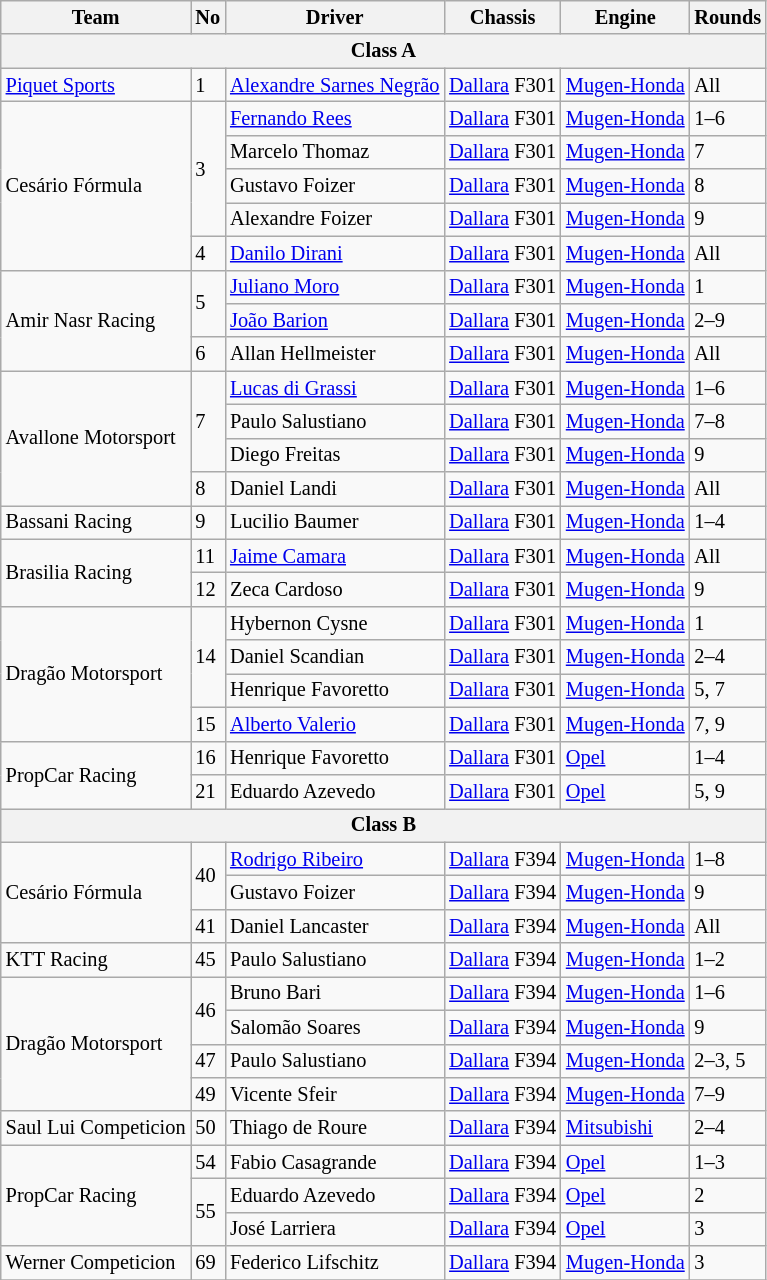<table class="wikitable" style="font-size: 85%;">
<tr>
<th>Team</th>
<th>No</th>
<th>Driver</th>
<th>Chassis</th>
<th>Engine</th>
<th>Rounds</th>
</tr>
<tr>
<th colspan=6>Class A</th>
</tr>
<tr>
<td>  <a href='#'>Piquet Sports</a></td>
<td>1</td>
<td> <a href='#'>Alexandre Sarnes Negrão</a></td>
<td><a href='#'>Dallara</a> F301</td>
<td><a href='#'>Mugen-Honda</a></td>
<td>All</td>
</tr>
<tr>
<td rowspan=5> Cesário Fórmula</td>
<td rowspan=4>3</td>
<td> <a href='#'>Fernando Rees</a></td>
<td><a href='#'>Dallara</a> F301</td>
<td><a href='#'>Mugen-Honda</a></td>
<td>1–6</td>
</tr>
<tr>
<td> Marcelo Thomaz</td>
<td><a href='#'>Dallara</a> F301</td>
<td><a href='#'>Mugen-Honda</a></td>
<td>7</td>
</tr>
<tr>
<td> Gustavo Foizer</td>
<td><a href='#'>Dallara</a> F301</td>
<td><a href='#'>Mugen-Honda</a></td>
<td>8</td>
</tr>
<tr>
<td> Alexandre Foizer</td>
<td><a href='#'>Dallara</a> F301</td>
<td><a href='#'>Mugen-Honda</a></td>
<td>9</td>
</tr>
<tr>
<td>4</td>
<td> <a href='#'>Danilo Dirani</a></td>
<td><a href='#'>Dallara</a> F301</td>
<td><a href='#'>Mugen-Honda</a></td>
<td>All</td>
</tr>
<tr>
<td rowspan=3> Amir Nasr Racing</td>
<td rowspan=2>5</td>
<td> <a href='#'>Juliano Moro</a></td>
<td><a href='#'>Dallara</a> F301</td>
<td><a href='#'>Mugen-Honda</a></td>
<td>1</td>
</tr>
<tr>
<td> <a href='#'>João Barion</a></td>
<td><a href='#'>Dallara</a> F301</td>
<td><a href='#'>Mugen-Honda</a></td>
<td>2–9</td>
</tr>
<tr>
<td>6</td>
<td> Allan Hellmeister</td>
<td><a href='#'>Dallara</a> F301</td>
<td><a href='#'>Mugen-Honda</a></td>
<td>All</td>
</tr>
<tr>
<td rowspan=4> Avallone Motorsport</td>
<td rowspan=3>7</td>
<td> <a href='#'>Lucas di Grassi</a></td>
<td><a href='#'>Dallara</a> F301</td>
<td><a href='#'>Mugen-Honda</a></td>
<td>1–6</td>
</tr>
<tr>
<td> Paulo Salustiano</td>
<td><a href='#'>Dallara</a> F301</td>
<td><a href='#'>Mugen-Honda</a></td>
<td>7–8</td>
</tr>
<tr>
<td> Diego Freitas</td>
<td><a href='#'>Dallara</a> F301</td>
<td><a href='#'>Mugen-Honda</a></td>
<td>9</td>
</tr>
<tr>
<td>8</td>
<td> Daniel Landi</td>
<td><a href='#'>Dallara</a> F301</td>
<td><a href='#'>Mugen-Honda</a></td>
<td>All</td>
</tr>
<tr>
<td> Bassani Racing</td>
<td>9</td>
<td> Lucilio Baumer</td>
<td><a href='#'>Dallara</a> F301</td>
<td><a href='#'>Mugen-Honda</a></td>
<td>1–4</td>
</tr>
<tr>
<td rowspan=2> Brasilia Racing</td>
<td>11</td>
<td> <a href='#'>Jaime Camara</a></td>
<td><a href='#'>Dallara</a> F301</td>
<td><a href='#'>Mugen-Honda</a></td>
<td>All</td>
</tr>
<tr>
<td>12</td>
<td> Zeca Cardoso</td>
<td><a href='#'>Dallara</a> F301</td>
<td><a href='#'>Mugen-Honda</a></td>
<td>9</td>
</tr>
<tr>
<td rowspan=4> Dragão Motorsport</td>
<td rowspan=3>14</td>
<td> Hybernon Cysne</td>
<td><a href='#'>Dallara</a> F301</td>
<td><a href='#'>Mugen-Honda</a></td>
<td>1</td>
</tr>
<tr>
<td> Daniel Scandian</td>
<td><a href='#'>Dallara</a> F301</td>
<td><a href='#'>Mugen-Honda</a></td>
<td>2–4</td>
</tr>
<tr>
<td> Henrique Favoretto</td>
<td><a href='#'>Dallara</a> F301</td>
<td><a href='#'>Mugen-Honda</a></td>
<td>5, 7</td>
</tr>
<tr>
<td>15</td>
<td> <a href='#'>Alberto Valerio</a></td>
<td><a href='#'>Dallara</a> F301</td>
<td><a href='#'>Mugen-Honda</a></td>
<td>7, 9</td>
</tr>
<tr>
<td rowspan=2> PropCar Racing</td>
<td>16</td>
<td> Henrique Favoretto</td>
<td><a href='#'>Dallara</a> F301</td>
<td><a href='#'>Opel</a></td>
<td>1–4</td>
</tr>
<tr>
<td>21</td>
<td> Eduardo Azevedo</td>
<td><a href='#'>Dallara</a> F301</td>
<td><a href='#'>Opel</a></td>
<td>5, 9</td>
</tr>
<tr>
<th colspan=6>Class B</th>
</tr>
<tr>
<td rowspan=3> Cesário Fórmula</td>
<td rowspan=2>40</td>
<td> <a href='#'>Rodrigo Ribeiro</a></td>
<td><a href='#'>Dallara</a> F394</td>
<td><a href='#'>Mugen-Honda</a></td>
<td>1–8</td>
</tr>
<tr>
<td> Gustavo Foizer</td>
<td><a href='#'>Dallara</a> F394</td>
<td><a href='#'>Mugen-Honda</a></td>
<td>9</td>
</tr>
<tr>
<td>41</td>
<td> Daniel Lancaster</td>
<td><a href='#'>Dallara</a> F394</td>
<td><a href='#'>Mugen-Honda</a></td>
<td>All</td>
</tr>
<tr>
<td>  KTT Racing</td>
<td>45</td>
<td> Paulo Salustiano</td>
<td><a href='#'>Dallara</a> F394</td>
<td><a href='#'>Mugen-Honda</a></td>
<td>1–2</td>
</tr>
<tr>
<td rowspan=4> Dragão Motorsport</td>
<td rowspan=2>46</td>
<td> Bruno Bari</td>
<td><a href='#'>Dallara</a> F394</td>
<td><a href='#'>Mugen-Honda</a></td>
<td>1–6</td>
</tr>
<tr>
<td> Salomão Soares</td>
<td><a href='#'>Dallara</a> F394</td>
<td><a href='#'>Mugen-Honda</a></td>
<td>9</td>
</tr>
<tr>
<td>47</td>
<td> Paulo Salustiano</td>
<td><a href='#'>Dallara</a> F394</td>
<td><a href='#'>Mugen-Honda</a></td>
<td>2–3, 5</td>
</tr>
<tr>
<td>49</td>
<td> Vicente Sfeir</td>
<td><a href='#'>Dallara</a> F394</td>
<td><a href='#'>Mugen-Honda</a></td>
<td>7–9</td>
</tr>
<tr>
<td> Saul Lui Competicion</td>
<td>50</td>
<td> Thiago de Roure</td>
<td><a href='#'>Dallara</a> F394</td>
<td><a href='#'>Mitsubishi</a></td>
<td>2–4</td>
</tr>
<tr>
<td rowspan=3> PropCar Racing</td>
<td>54</td>
<td> Fabio Casagrande</td>
<td><a href='#'>Dallara</a> F394</td>
<td><a href='#'>Opel</a></td>
<td>1–3</td>
</tr>
<tr>
<td rowspan=2>55</td>
<td> Eduardo Azevedo</td>
<td><a href='#'>Dallara</a> F394</td>
<td><a href='#'>Opel</a></td>
<td>2</td>
</tr>
<tr>
<td> José Larriera</td>
<td><a href='#'>Dallara</a> F394</td>
<td><a href='#'>Opel</a></td>
<td>3</td>
</tr>
<tr>
<td> Werner Competicion</td>
<td>69</td>
<td> Federico Lifschitz</td>
<td><a href='#'>Dallara</a> F394</td>
<td><a href='#'>Mugen-Honda</a></td>
<td>3</td>
</tr>
<tr>
</tr>
</table>
